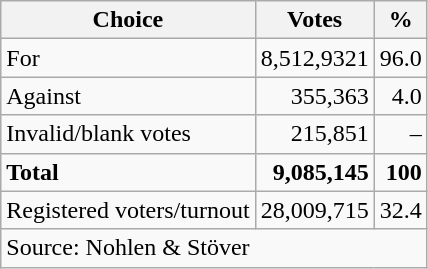<table class=wikitable style=text-align:right>
<tr>
<th>Choice</th>
<th>Votes</th>
<th>%</th>
</tr>
<tr>
<td align=left>For</td>
<td>8,512,9321</td>
<td>96.0</td>
</tr>
<tr>
<td align=left>Against</td>
<td>355,363</td>
<td>4.0</td>
</tr>
<tr>
<td align=left>Invalid/blank votes</td>
<td>215,851</td>
<td>–</td>
</tr>
<tr>
<td align=left><strong>Total</strong></td>
<td><strong>9,085,145</strong></td>
<td><strong>100</strong></td>
</tr>
<tr>
<td align=left>Registered voters/turnout</td>
<td>28,009,715</td>
<td>32.4</td>
</tr>
<tr>
<td align=left colspan=3>Source: Nohlen & Stöver</td>
</tr>
</table>
